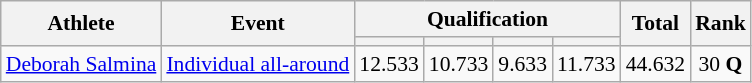<table class="wikitable" style="font-size:90%">
<tr>
<th rowspan=2>Athlete</th>
<th rowspan=2>Event</th>
<th colspan=4>Qualification</th>
<th rowspan=2>Total</th>
<th rowspan=2>Rank</th>
</tr>
<tr style="font-size:95%">
<th></th>
<th></th>
<th></th>
<th></th>
</tr>
<tr align=center>
<td align=left><a href='#'>Deborah Salmina</a></td>
<td align=left><a href='#'>Individual all-around</a></td>
<td>12.533</td>
<td>10.733</td>
<td>9.633</td>
<td>11.733</td>
<td>44.632</td>
<td>30 <strong>Q</strong></td>
</tr>
</table>
